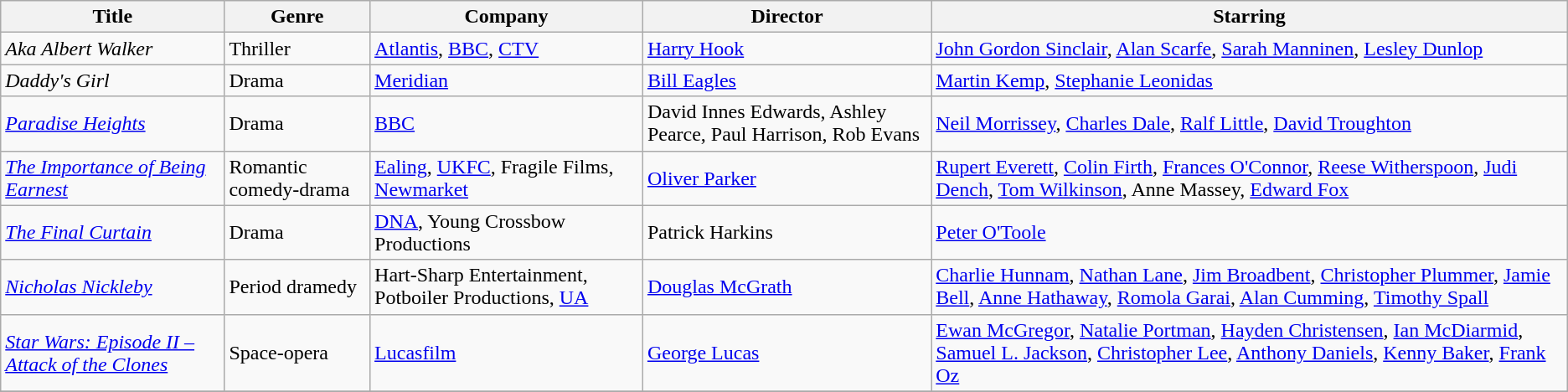<table class="wikitable unsortable">
<tr>
<th>Title</th>
<th>Genre</th>
<th>Company</th>
<th>Director</th>
<th>Starring</th>
</tr>
<tr>
<td><em>Aka Albert Walker</em></td>
<td>Thriller</td>
<td><a href='#'>Atlantis</a>, <a href='#'>BBC</a>, <a href='#'>CTV</a></td>
<td><a href='#'>Harry Hook</a></td>
<td><a href='#'>John Gordon Sinclair</a>, <a href='#'>Alan Scarfe</a>, <a href='#'>Sarah Manninen</a>, <a href='#'>Lesley Dunlop</a></td>
</tr>
<tr>
<td><em>Daddy's Girl</em></td>
<td>Drama</td>
<td><a href='#'>Meridian</a></td>
<td><a href='#'>Bill Eagles</a></td>
<td><a href='#'>Martin Kemp</a>, <a href='#'>Stephanie Leonidas</a></td>
</tr>
<tr>
<td><em><a href='#'>Paradise Heights</a></em></td>
<td>Drama</td>
<td><a href='#'>BBC</a></td>
<td>David Innes Edwards, Ashley Pearce, Paul Harrison, Rob Evans</td>
<td><a href='#'>Neil Morrissey</a>, <a href='#'>Charles Dale</a>, <a href='#'>Ralf Little</a>, <a href='#'>David Troughton</a></td>
</tr>
<tr>
<td><em><a href='#'>The Importance of Being Earnest</a></em></td>
<td>Romantic comedy-drama</td>
<td><a href='#'>Ealing</a>, <a href='#'>UKFC</a>, Fragile Films, <a href='#'>Newmarket</a></td>
<td><a href='#'>Oliver Parker</a></td>
<td><a href='#'>Rupert Everett</a>, <a href='#'>Colin Firth</a>, <a href='#'>Frances O'Connor</a>, <a href='#'>Reese Witherspoon</a>, <a href='#'>Judi Dench</a>, <a href='#'>Tom Wilkinson</a>, Anne Massey, <a href='#'>Edward Fox</a></td>
</tr>
<tr>
<td><em><a href='#'>The Final Curtain</a></em></td>
<td>Drama</td>
<td><a href='#'>DNA</a>, Young Crossbow Productions</td>
<td>Patrick Harkins</td>
<td><a href='#'>Peter O'Toole</a></td>
</tr>
<tr>
<td><em><a href='#'>Nicholas Nickleby</a></em></td>
<td>Period dramedy</td>
<td>Hart-Sharp Entertainment, Potboiler Productions, <a href='#'>UA</a></td>
<td><a href='#'>Douglas McGrath</a></td>
<td><a href='#'>Charlie Hunnam</a>, <a href='#'>Nathan Lane</a>, <a href='#'>Jim Broadbent</a>, <a href='#'>Christopher Plummer</a>, <a href='#'>Jamie Bell</a>, <a href='#'>Anne Hathaway</a>, <a href='#'>Romola Garai</a>, <a href='#'>Alan Cumming</a>, <a href='#'>Timothy Spall</a></td>
</tr>
<tr>
<td><em><a href='#'>Star Wars: Episode II – Attack of the Clones</a></em></td>
<td>Space-opera</td>
<td><a href='#'>Lucasfilm</a></td>
<td><a href='#'>George Lucas</a></td>
<td><a href='#'>Ewan McGregor</a>, <a href='#'>Natalie Portman</a>, <a href='#'>Hayden Christensen</a>, <a href='#'>Ian McDiarmid</a>, <a href='#'>Samuel L. Jackson</a>, <a href='#'>Christopher Lee</a>, <a href='#'>Anthony Daniels</a>, <a href='#'>Kenny Baker</a>, <a href='#'>Frank Oz</a></td>
</tr>
<tr>
</tr>
</table>
